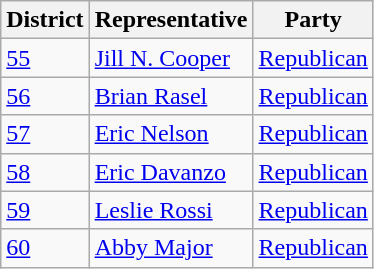<table class="wikitable">
<tr>
<th>District</th>
<th>Representative</th>
<th>Party</th>
</tr>
<tr>
<td><a href='#'>55</a></td>
<td><a href='#'>Jill N. Cooper</a></td>
<td><a href='#'>Republican</a></td>
</tr>
<tr>
<td><a href='#'>56</a></td>
<td><a href='#'>Brian Rasel</a></td>
<td><a href='#'>Republican</a></td>
</tr>
<tr>
<td><a href='#'>57</a></td>
<td><a href='#'>Eric Nelson</a></td>
<td><a href='#'>Republican</a></td>
</tr>
<tr>
<td><a href='#'>58</a></td>
<td><a href='#'>Eric Davanzo</a></td>
<td><a href='#'>Republican</a></td>
</tr>
<tr>
<td><a href='#'>59</a></td>
<td><a href='#'>Leslie Rossi</a></td>
<td><a href='#'>Republican</a></td>
</tr>
<tr>
<td><a href='#'>60</a></td>
<td><a href='#'>Abby Major</a></td>
<td><a href='#'>Republican</a></td>
</tr>
</table>
